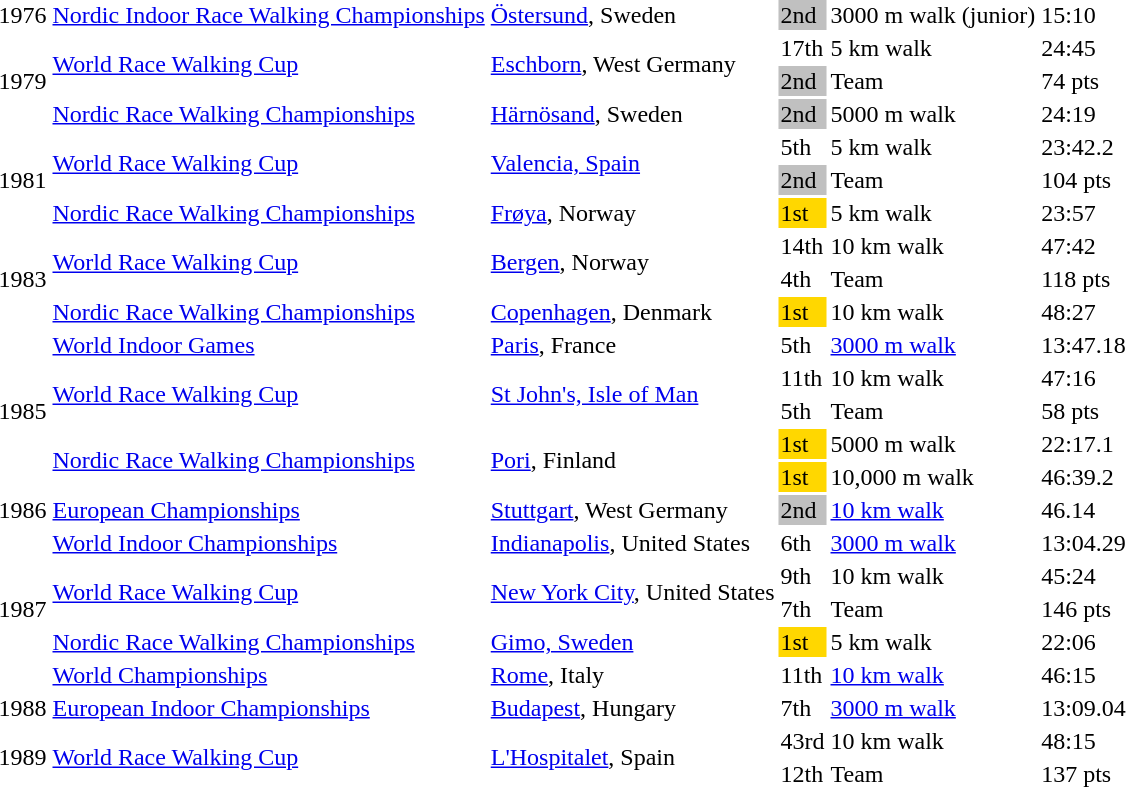<table>
<tr>
<td>1976</td>
<td><a href='#'>Nordic Indoor Race Walking Championships</a></td>
<td><a href='#'>Östersund</a>, Sweden</td>
<td bgcolor=silver>2nd</td>
<td>3000 m walk (junior)</td>
<td>15:10</td>
</tr>
<tr>
<td rowspan=3>1979</td>
<td rowspan=2><a href='#'>World Race Walking Cup</a></td>
<td rowspan=2><a href='#'>Eschborn</a>, West Germany</td>
<td>17th</td>
<td>5 km walk</td>
<td>24:45</td>
</tr>
<tr>
<td bgcolor=silver>2nd</td>
<td>Team</td>
<td>74 pts</td>
</tr>
<tr>
<td><a href='#'>Nordic Race Walking Championships</a></td>
<td><a href='#'>Härnösand</a>, Sweden</td>
<td bgcolor=silver>2nd</td>
<td>5000 m walk</td>
<td>24:19</td>
</tr>
<tr>
<td rowspan=3>1981</td>
<td rowspan=2><a href='#'>World Race Walking Cup</a></td>
<td rowspan=2><a href='#'>Valencia, Spain</a></td>
<td>5th</td>
<td>5 km walk</td>
<td>23:42.2</td>
</tr>
<tr>
<td bgcolor=silver>2nd</td>
<td>Team</td>
<td>104 pts</td>
</tr>
<tr>
<td><a href='#'>Nordic Race Walking Championships</a></td>
<td><a href='#'>Frøya</a>, Norway</td>
<td bgcolor=gold>1st</td>
<td>5 km walk</td>
<td>23:57</td>
</tr>
<tr>
<td rowspan=3>1983</td>
<td rowspan=2><a href='#'>World Race Walking Cup</a></td>
<td rowspan=2><a href='#'>Bergen</a>, Norway</td>
<td>14th</td>
<td>10 km walk</td>
<td>47:42</td>
</tr>
<tr>
<td>4th</td>
<td>Team</td>
<td>118 pts</td>
</tr>
<tr>
<td><a href='#'>Nordic Race Walking Championships</a></td>
<td><a href='#'>Copenhagen</a>, Denmark</td>
<td bgcolor=gold>1st</td>
<td>10 km walk</td>
<td>48:27</td>
</tr>
<tr>
<td rowspan=5>1985</td>
<td><a href='#'>World Indoor Games</a></td>
<td><a href='#'>Paris</a>, France</td>
<td>5th</td>
<td><a href='#'>3000 m walk</a></td>
<td>13:47.18</td>
</tr>
<tr>
<td rowspan=2><a href='#'>World Race Walking Cup</a></td>
<td rowspan=2><a href='#'>St John's, Isle of Man</a></td>
<td>11th</td>
<td>10 km walk</td>
<td>47:16</td>
</tr>
<tr>
<td>5th</td>
<td>Team</td>
<td>58 pts</td>
</tr>
<tr>
<td rowspan=2><a href='#'>Nordic Race Walking Championships</a></td>
<td rowspan=2><a href='#'>Pori</a>, Finland</td>
<td bgcolor=gold>1st</td>
<td>5000 m walk</td>
<td>22:17.1</td>
</tr>
<tr>
<td bgcolor=gold>1st</td>
<td>10,000 m walk</td>
<td>46:39.2</td>
</tr>
<tr>
<td>1986</td>
<td><a href='#'>European Championships</a></td>
<td><a href='#'>Stuttgart</a>, West Germany</td>
<td bgcolor=silver>2nd</td>
<td><a href='#'>10 km walk</a></td>
<td>46.14</td>
</tr>
<tr>
<td rowspan=5>1987</td>
<td><a href='#'>World Indoor Championships</a></td>
<td><a href='#'>Indianapolis</a>, United States</td>
<td>6th</td>
<td><a href='#'>3000 m walk</a></td>
<td>13:04.29</td>
</tr>
<tr>
<td rowspan=2><a href='#'>World Race Walking Cup</a></td>
<td rowspan=2><a href='#'>New York City</a>, United States</td>
<td>9th</td>
<td>10 km walk</td>
<td>45:24</td>
</tr>
<tr>
<td>7th</td>
<td>Team</td>
<td>146 pts</td>
</tr>
<tr>
<td><a href='#'>Nordic Race Walking Championships</a></td>
<td><a href='#'>Gimo, Sweden</a></td>
<td bgcolor=gold>1st</td>
<td>5 km walk</td>
<td>22:06</td>
</tr>
<tr>
<td><a href='#'>World Championships</a></td>
<td><a href='#'>Rome</a>, Italy</td>
<td>11th</td>
<td><a href='#'>10 km walk</a></td>
<td>46:15</td>
</tr>
<tr>
<td>1988</td>
<td><a href='#'>European Indoor Championships</a></td>
<td><a href='#'>Budapest</a>, Hungary</td>
<td>7th</td>
<td><a href='#'>3000 m walk</a></td>
<td>13:09.04</td>
</tr>
<tr>
<td rowspan=2>1989</td>
<td rowspan=2><a href='#'>World Race Walking Cup</a></td>
<td rowspan=2><a href='#'>L'Hospitalet</a>, Spain</td>
<td>43rd</td>
<td>10 km walk</td>
<td>48:15</td>
</tr>
<tr>
<td>12th</td>
<td>Team</td>
<td>137 pts</td>
</tr>
</table>
